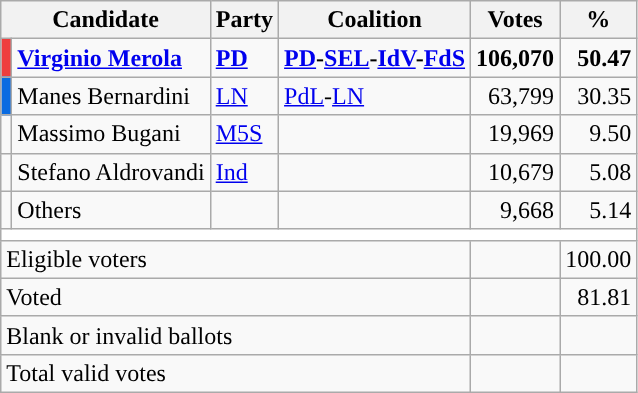<table class="wikitable centre">
<tr>
<th scope="col" colspan=2>Candidate</th>
<th scope="col">Party</th>
<th scope="col">Coalition</th>
<th scope="col">Votes</th>
<th scope="col">%</th>
</tr>
<tr>
<td bgcolor="#EF3E3E"></td>
<td><strong><a href='#'>Virginio Merola</a></strong></td>
<td><strong><a href='#'>PD</a></strong></td>
<td><strong><a href='#'>PD</a>-<a href='#'>SEL</a>-<a href='#'>IdV</a>-<a href='#'>FdS</a></strong></td>
<td style="text-align: right"><strong>106,070</strong></td>
<td style="text-align: right"><strong>50.47</strong></td>
</tr>
<tr>
<td bgcolor="#0A6BE1"></td>
<td>Manes Bernardini</td>
<td><a href='#'>LN</a></td>
<td><a href='#'>PdL</a>-<a href='#'>LN</a></td>
<td style="text-align: right">63,799</td>
<td style="text-align: right">30.35</td>
</tr>
<tr>
<td></td>
<td>Massimo Bugani</td>
<td><a href='#'>M5S</a></td>
<td></td>
<td style="text-align: right">19,969</td>
<td style="text-align: right">9.50</td>
</tr>
<tr>
<td></td>
<td>Stefano Aldrovandi</td>
<td><a href='#'>Ind</a></td>
<td></td>
<td style="text-align: right">10,679</td>
<td style="text-align: right">5.08</td>
</tr>
<tr>
<td bgcolor=""></td>
<td>Others</td>
<td></td>
<td></td>
<td style="text-align: right">9,668</td>
<td style="text-align: right">5.14</td>
</tr>
<tr bgcolor=white>
<td colspan=8></td>
</tr>
<tr>
<td colspan=4>Eligible voters</td>
<td style="text-align: right"></td>
<td style="text-align: right">100.00</td>
</tr>
<tr>
<td colspan=4>Voted</td>
<td style="text-align: right"></td>
<td style="text-align: right">81.81</td>
</tr>
<tr>
<td colspan=4>Blank or invalid ballots</td>
<td style="text-align: right"></td>
<td style="text-align: right"></td>
</tr>
<tr>
<td colspan=4>Total valid votes</td>
<td style="text-align: right"></td>
<td style="text-align: right"></td>
</tr>
</table>
